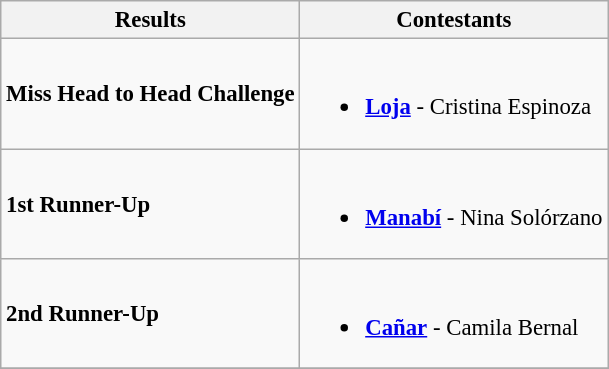<table class="wikitable" style="font-size: 95%;">
<tr>
<th>Results</th>
<th>Contestants</th>
</tr>
<tr>
<td><strong>Miss Head to Head Challenge</strong></td>
<td><br><ul><li><strong>  <a href='#'>Loja</a></strong> - Cristina Espinoza</li></ul></td>
</tr>
<tr>
<td><strong>1st Runner-Up</strong></td>
<td><br><ul><li><strong>  <a href='#'>Manabí</a></strong> - Nina Solórzano</li></ul></td>
</tr>
<tr>
<td><strong>2nd Runner-Up</strong></td>
<td><br><ul><li><strong>  <a href='#'>Cañar</a></strong> - Camila Bernal</li></ul></td>
</tr>
<tr>
</tr>
</table>
